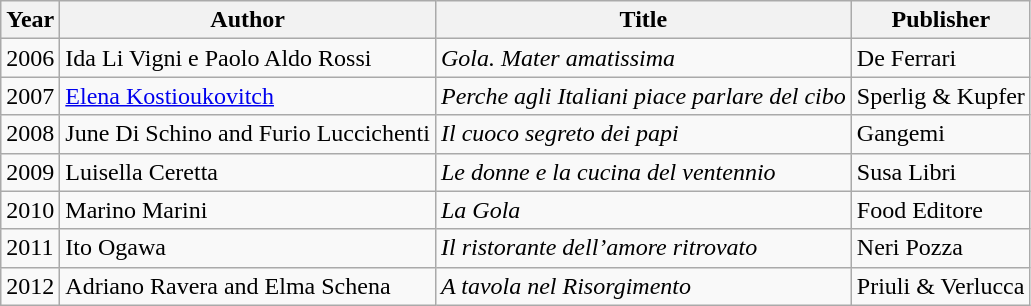<table class=wikitable>
<tr>
<th>Year</th>
<th>Author</th>
<th>Title</th>
<th>Publisher</th>
</tr>
<tr>
<td>2006</td>
<td>Ida Li Vigni e Paolo Aldo Rossi</td>
<td><em>Gola. Mater amatissima</em></td>
<td>De Ferrari</td>
</tr>
<tr>
<td>2007</td>
<td><a href='#'>Elena Kostioukovitch</a></td>
<td><em>Perche agli Italiani piace parlare del cibo</em></td>
<td>Sperlig & Kupfer</td>
</tr>
<tr>
<td>2008</td>
<td>June Di Schino and Furio Luccichenti</td>
<td><em>Il cuoco segreto dei papi</em></td>
<td>Gangemi</td>
</tr>
<tr>
<td>2009</td>
<td>Luisella Ceretta</td>
<td><em>Le donne e la cucina del ventennio</em></td>
<td>Susa Libri</td>
</tr>
<tr>
<td>2010</td>
<td>Marino Marini</td>
<td><em>La Gola</em></td>
<td>Food Editore</td>
</tr>
<tr>
<td>2011</td>
<td>Ito Ogawa</td>
<td><em>Il ristorante dell’amore ritrovato</em></td>
<td>Neri Pozza</td>
</tr>
<tr>
<td>2012</td>
<td>Adriano Ravera and Elma Schena</td>
<td><em>A tavola nel Risorgimento</em></td>
<td>Priuli & Verlucca</td>
</tr>
</table>
